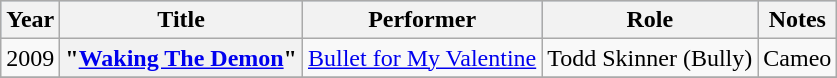<table class="wikitable sortable">
<tr style="background:#b0c4de; text-align:center;">
<th>Year</th>
<th>Title</th>
<th>Performer</th>
<th>Role</th>
<th>Notes</th>
</tr>
<tr>
<td>2009</td>
<th scope="row">"<a href='#'>Waking The Demon</a>"</th>
<td><a href='#'>Bullet for My Valentine</a></td>
<td>Todd Skinner (Bully)</td>
<td>Cameo</td>
</tr>
<tr>
</tr>
</table>
